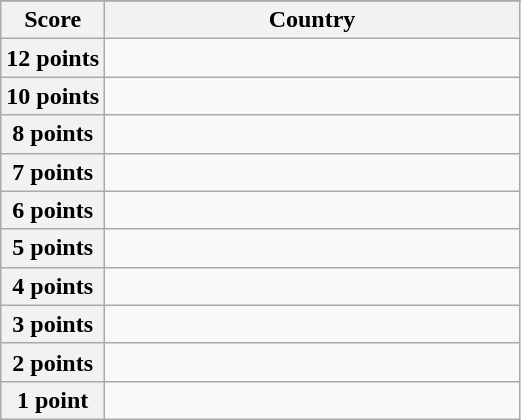<table class="wikitable">
<tr>
</tr>
<tr>
<th scope="col" width="20%">Score</th>
<th scope="col">Country</th>
</tr>
<tr>
<th scope="row">12 points</th>
<td></td>
</tr>
<tr>
<th scope="row">10 points</th>
<td></td>
</tr>
<tr>
<th scope="row">8 points</th>
<td></td>
</tr>
<tr>
<th scope="row">7 points</th>
<td></td>
</tr>
<tr>
<th scope="row">6 points</th>
<td></td>
</tr>
<tr>
<th scope="row">5 points</th>
<td></td>
</tr>
<tr>
<th scope="row">4 points</th>
<td></td>
</tr>
<tr>
<th scope="row">3 points</th>
<td></td>
</tr>
<tr>
<th scope="row">2 points</th>
<td></td>
</tr>
<tr>
<th scope="row">1 point</th>
<td></td>
</tr>
</table>
